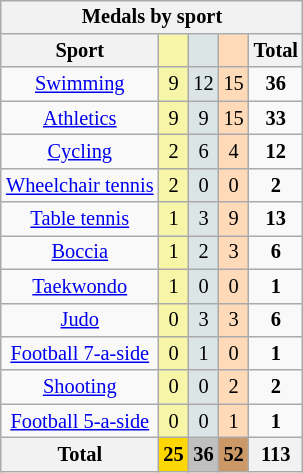<table class="wikitable" style=font-size:85%;float:right;text-align:center>
<tr>
<th colspan=5>Medals by sport</th>
</tr>
<tr>
<th>Sport</th>
<td bgcolor=F7F6A8></td>
<td bgcolor=DCE5E5></td>
<td bgcolor=FFDAB9></td>
<th>Total</th>
</tr>
<tr>
<td><a href='#'>Swimming</a></td>
<td bgcolor=F7F6A8>9</td>
<td bgcolor=DCE5E5>12</td>
<td bgcolor=FFDAB9>15</td>
<td><strong>36</strong></td>
</tr>
<tr>
<td><a href='#'>Athletics</a></td>
<td bgcolor=F7F6A8>9</td>
<td bgcolor=DCE5E5>9</td>
<td bgcolor=FFDAB9>15</td>
<td><strong>33</strong></td>
</tr>
<tr>
<td><a href='#'>Cycling</a></td>
<td bgcolor=F7F6A8>2</td>
<td bgcolor=DCE5E5>6</td>
<td bgcolor=FFDAB9>4</td>
<td><strong>12</strong></td>
</tr>
<tr>
<td nowrap><a href='#'>Wheelchair tennis</a></td>
<td bgcolor=F7F6A8>2</td>
<td bgcolor=DCE5E5>0</td>
<td bgcolor=FFDAB9>0</td>
<td><strong>2</strong></td>
</tr>
<tr>
<td><a href='#'>Table tennis</a></td>
<td bgcolor=F7F6A8>1</td>
<td bgcolor=DCE5E5>3</td>
<td bgcolor=FFDAB9>9</td>
<td><strong>13</strong></td>
</tr>
<tr>
<td><a href='#'>Boccia</a></td>
<td bgcolor=F7F6A8>1</td>
<td bgcolor=DCE5E5>2</td>
<td bgcolor=FFDAB9>3</td>
<td><strong>6</strong></td>
</tr>
<tr>
<td><a href='#'>Taekwondo</a></td>
<td bgcolor=F7F6A8>1</td>
<td bgcolor=DCE5E5>0</td>
<td bgcolor=FFDAB9>0</td>
<td><strong>1</strong></td>
</tr>
<tr>
<td><a href='#'>Judo</a></td>
<td bgcolor=F7F6A8>0</td>
<td bgcolor=DCE5E5>3</td>
<td bgcolor=FFDAB9>3</td>
<td><strong>6</strong></td>
</tr>
<tr>
<td><a href='#'>Football 7-a-side</a></td>
<td bgcolor=F7F6A8>0</td>
<td bgcolor=DCE5E5>1</td>
<td bgcolor=FFDAB9>0</td>
<td><strong>1</strong></td>
</tr>
<tr>
<td><a href='#'>Shooting</a></td>
<td bgcolor=F7F6A8>0</td>
<td bgcolor=DCE5E5>0</td>
<td bgcolor=FFDAB9>2</td>
<td><strong>2</strong></td>
</tr>
<tr>
<td><a href='#'>Football 5-a-side</a></td>
<td bgcolor=F7F6A8>0</td>
<td bgcolor=DCE5E5>0</td>
<td bgcolor=FFDAB9>1</td>
<td><strong>1</strong></td>
</tr>
<tr>
<th>Total</th>
<th style=background:gold>25</th>
<th style=background:silver>36</th>
<th style=background:#c96>52</th>
<th>113</th>
</tr>
</table>
